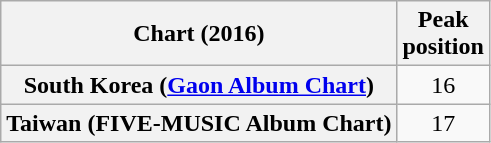<table class="wikitable sortable plainrowheaders" style="text-align:center;">
<tr>
<th>Chart (2016)</th>
<th>Peak<br>position</th>
</tr>
<tr>
<th scope="row">South Korea (<a href='#'>Gaon Album Chart</a>)</th>
<td>16</td>
</tr>
<tr>
<th scope="row">Taiwan (FIVE-MUSIC Album Chart)</th>
<td>17</td>
</tr>
</table>
